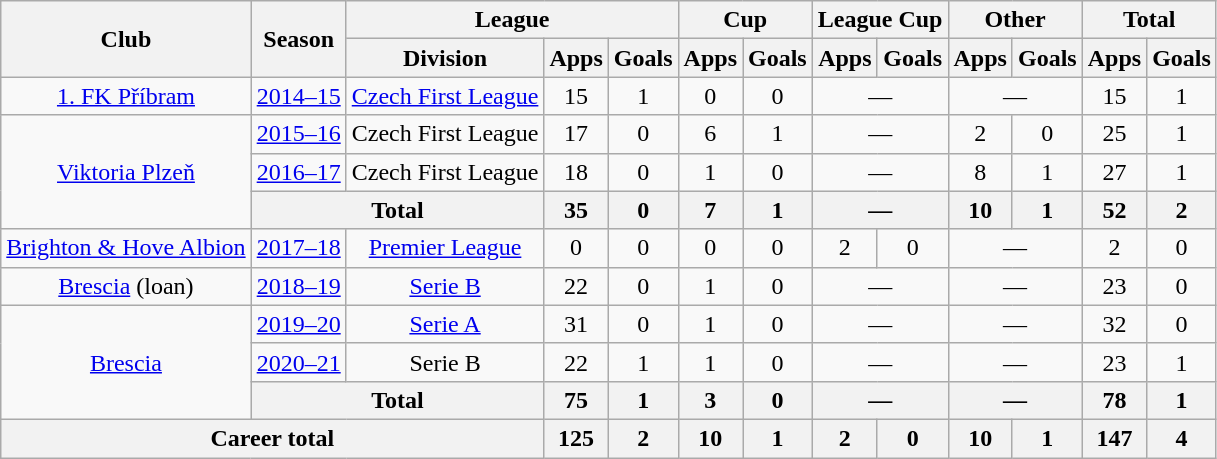<table class="wikitable" style="text-align: center">
<tr>
<th rowspan=2>Club</th>
<th rowspan=2>Season</th>
<th colspan=3>League</th>
<th colspan=2>Cup</th>
<th colspan=2>League Cup</th>
<th colspan=2>Other</th>
<th colspan=2>Total</th>
</tr>
<tr>
<th>Division</th>
<th>Apps</th>
<th>Goals</th>
<th>Apps</th>
<th>Goals</th>
<th>Apps</th>
<th>Goals</th>
<th>Apps</th>
<th>Goals</th>
<th>Apps</th>
<th>Goals</th>
</tr>
<tr>
<td><a href='#'>1. FK Příbram</a></td>
<td><a href='#'>2014–15</a></td>
<td><a href='#'>Czech First League</a></td>
<td>15</td>
<td>1</td>
<td>0</td>
<td>0</td>
<td colspan=2>—</td>
<td colspan=2>—</td>
<td>15</td>
<td>1</td>
</tr>
<tr>
<td rowspan=3><a href='#'>Viktoria Plzeň</a></td>
<td><a href='#'>2015–16</a></td>
<td>Czech First League</td>
<td>17</td>
<td>0</td>
<td>6</td>
<td>1</td>
<td colspan=2>—</td>
<td>2</td>
<td>0</td>
<td>25</td>
<td>1</td>
</tr>
<tr>
<td><a href='#'>2016–17</a></td>
<td>Czech First League</td>
<td>18</td>
<td>0</td>
<td>1</td>
<td>0</td>
<td colspan=2>—</td>
<td>8</td>
<td>1</td>
<td>27</td>
<td>1</td>
</tr>
<tr>
<th colspan=2>Total</th>
<th>35</th>
<th>0</th>
<th>7</th>
<th>1</th>
<th colspan=2>—</th>
<th>10</th>
<th>1</th>
<th>52</th>
<th>2</th>
</tr>
<tr>
<td><a href='#'>Brighton & Hove Albion</a></td>
<td><a href='#'>2017–18</a></td>
<td><a href='#'>Premier League</a></td>
<td>0</td>
<td>0</td>
<td>0</td>
<td>0</td>
<td>2</td>
<td>0</td>
<td colspan=2>—</td>
<td>2</td>
<td>0</td>
</tr>
<tr>
<td><a href='#'>Brescia</a> (loan)</td>
<td><a href='#'>2018–19</a></td>
<td><a href='#'>Serie B</a></td>
<td>22</td>
<td>0</td>
<td>1</td>
<td>0</td>
<td colspan=2>—</td>
<td colspan=2>—</td>
<td>23</td>
<td>0</td>
</tr>
<tr>
<td rowspan="3"><a href='#'>Brescia</a></td>
<td><a href='#'>2019–20</a></td>
<td><a href='#'>Serie A</a></td>
<td>31</td>
<td>0</td>
<td>1</td>
<td>0</td>
<td colspan=2>—</td>
<td colspan=2>—</td>
<td>32</td>
<td>0</td>
</tr>
<tr>
<td><a href='#'>2020–21</a></td>
<td>Serie B</td>
<td>22</td>
<td>1</td>
<td>1</td>
<td>0</td>
<td colspan=2>—</td>
<td colspan=2>—</td>
<td>23</td>
<td>1</td>
</tr>
<tr>
<th colspan=2>Total</th>
<th>75</th>
<th>1</th>
<th>3</th>
<th>0</th>
<th colspan=2>—</th>
<th colspan=2>—</th>
<th>78</th>
<th>1</th>
</tr>
<tr>
<th colspan=3>Career total</th>
<th>125</th>
<th>2</th>
<th>10</th>
<th>1</th>
<th>2</th>
<th>0</th>
<th>10</th>
<th>1</th>
<th>147</th>
<th>4</th>
</tr>
</table>
